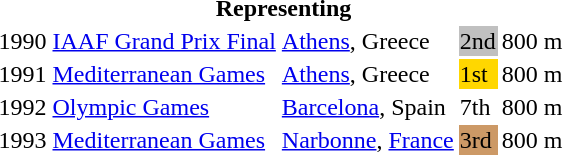<table>
<tr>
<th colspan="6">Representing </th>
</tr>
<tr>
<td>1990</td>
<td><a href='#'>IAAF Grand Prix Final</a></td>
<td><a href='#'>Athens</a>, Greece</td>
<td bgcolor="silver">2nd</td>
<td>800 m</td>
<td></td>
</tr>
<tr>
<td>1991</td>
<td><a href='#'>Mediterranean Games</a></td>
<td><a href='#'>Athens</a>, Greece</td>
<td bgcolor="gold">1st</td>
<td>800 m</td>
<td></td>
</tr>
<tr>
<td>1992</td>
<td><a href='#'>Olympic Games</a></td>
<td><a href='#'>Barcelona</a>, Spain</td>
<td>7th</td>
<td>800 m</td>
<td></td>
</tr>
<tr>
<td>1993</td>
<td><a href='#'>Mediterranean Games</a></td>
<td><a href='#'>Narbonne</a>, <a href='#'>France</a></td>
<td bgcolor="cc9966">3rd</td>
<td>800 m</td>
<td></td>
</tr>
</table>
